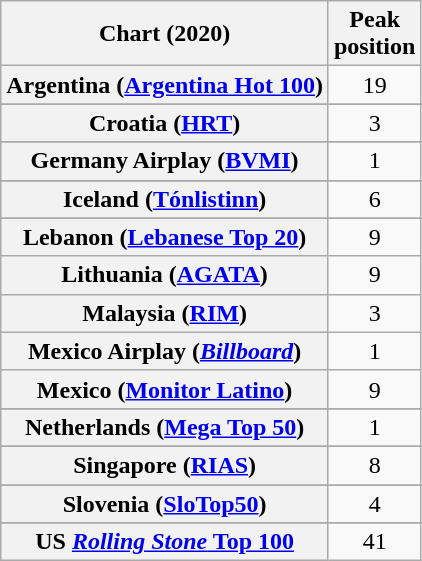<table class="wikitable sortable plainrowheaders" style="text-align:center">
<tr>
<th scope="col">Chart (2020)</th>
<th scope="col">Peak<br>position</th>
</tr>
<tr>
<th scope="row">Argentina (<a href='#'>Argentina Hot 100</a>)</th>
<td>19</td>
</tr>
<tr>
</tr>
<tr>
</tr>
<tr>
</tr>
<tr>
</tr>
<tr>
</tr>
<tr>
</tr>
<tr>
</tr>
<tr>
<th scope="row">Croatia (<a href='#'>HRT</a>)</th>
<td>3</td>
</tr>
<tr>
</tr>
<tr>
</tr>
<tr>
</tr>
<tr>
</tr>
<tr>
</tr>
<tr>
</tr>
<tr>
<th scope="row">Germany Airplay (<a href='#'>BVMI</a>)</th>
<td>1</td>
</tr>
<tr>
</tr>
<tr>
<th scope="row">Iceland (<a href='#'>Tónlistinn</a>)</th>
<td>6</td>
</tr>
<tr>
</tr>
<tr>
</tr>
<tr>
<th scope="row">Lebanon (<a href='#'>Lebanese Top 20</a>)</th>
<td>9</td>
</tr>
<tr>
<th scope="row">Lithuania (<a href='#'>AGATA</a>)</th>
<td>9</td>
</tr>
<tr>
<th scope="row">Malaysia (<a href='#'>RIM</a>)</th>
<td>3</td>
</tr>
<tr>
<th scope="row">Mexico Airplay (<a href='#'><em>Billboard</em></a>)</th>
<td>1</td>
</tr>
<tr>
<th scope="row">Mexico (<a href='#'>Monitor Latino</a>)</th>
<td align="center">9</td>
</tr>
<tr>
</tr>
<tr>
<th scope="row">Netherlands (<a href='#'>Mega Top 50</a>)</th>
<td>1</td>
</tr>
<tr>
</tr>
<tr>
</tr>
<tr>
</tr>
<tr>
</tr>
<tr>
</tr>
<tr>
</tr>
<tr>
</tr>
<tr>
<th scope="row">Singapore (<a href='#'>RIAS</a>)</th>
<td>8</td>
</tr>
<tr>
</tr>
<tr>
<th scope="row">Slovenia (<a href='#'>SloTop50</a>)</th>
<td>4</td>
</tr>
<tr>
</tr>
<tr>
</tr>
<tr>
</tr>
<tr>
</tr>
<tr>
</tr>
<tr>
</tr>
<tr>
</tr>
<tr>
</tr>
<tr>
<th scope="row">US <a href='#'><em>Rolling Stone</em> Top 100</a></th>
<td>41</td>
</tr>
</table>
